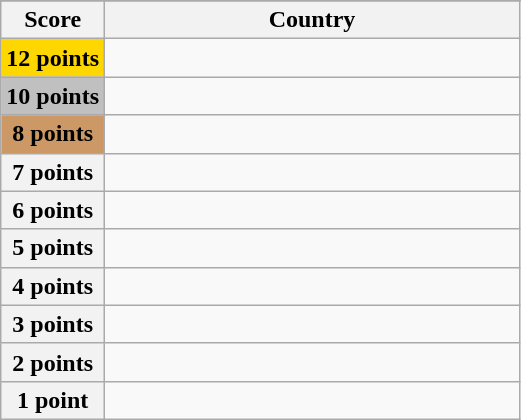<table class="wikitable">
<tr>
</tr>
<tr>
<th scope="col" width="20%">Score</th>
<th scope="col">Country</th>
</tr>
<tr>
<th scope="row" style="background:gold">12 points</th>
<td></td>
</tr>
<tr>
<th scope="row" style="background:silver">10 points</th>
<td></td>
</tr>
<tr>
<th scope="row" style="background:#CC9966">8 points</th>
<td></td>
</tr>
<tr>
<th scope="row">7 points</th>
<td></td>
</tr>
<tr>
<th scope="row">6 points</th>
<td></td>
</tr>
<tr>
<th scope="row">5 points</th>
<td></td>
</tr>
<tr>
<th scope="row">4 points</th>
<td></td>
</tr>
<tr>
<th scope="row">3 points</th>
<td></td>
</tr>
<tr>
<th scope="row">2 points</th>
<td></td>
</tr>
<tr>
<th scope="row">1 point</th>
<td></td>
</tr>
</table>
